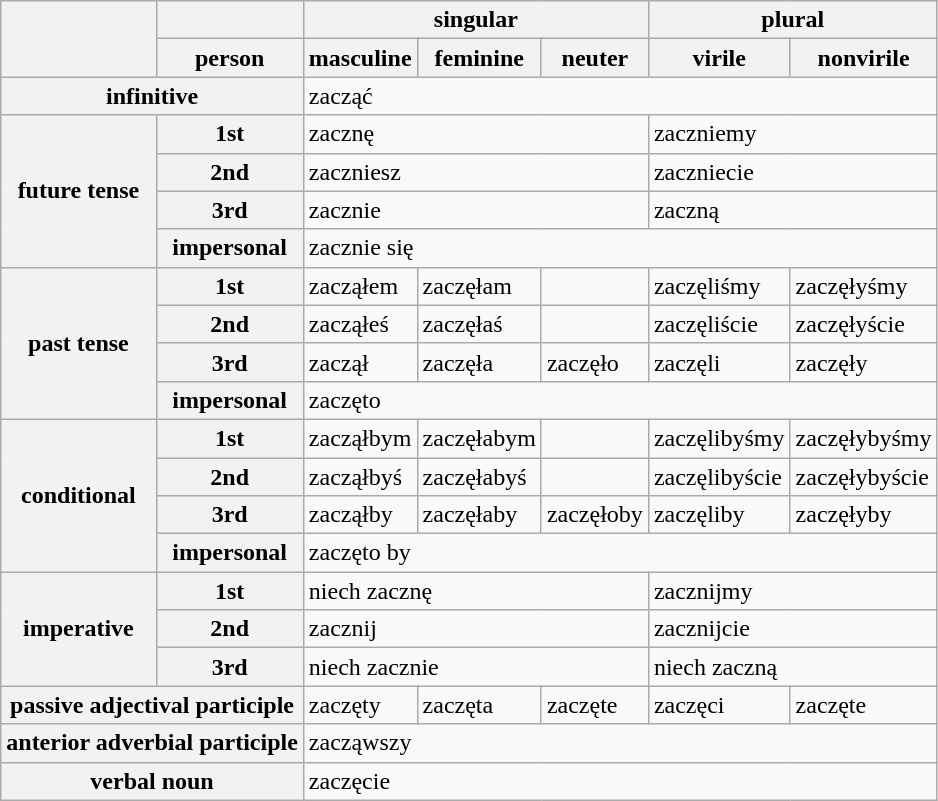<table class="wikitable mw-collapsible mw-collapsed">
<tr>
<th rowspan="2"></th>
<th></th>
<th colspan="3">singular</th>
<th colspan="2">plural</th>
</tr>
<tr>
<th>person</th>
<th>masculine</th>
<th>feminine</th>
<th>neuter</th>
<th>virile</th>
<th>nonvirile</th>
</tr>
<tr>
<th colspan="2">infinitive</th>
<td colspan="5">zacząć</td>
</tr>
<tr>
<th rowspan="4">future tense</th>
<th>1st</th>
<td colspan="3">zacznę</td>
<td colspan="2">zaczniemy</td>
</tr>
<tr>
<th>2nd</th>
<td colspan="3">zaczniesz</td>
<td colspan="2">zaczniecie</td>
</tr>
<tr>
<th>3rd</th>
<td colspan="3">zacznie</td>
<td colspan="2">zaczną</td>
</tr>
<tr>
<th>impersonal</th>
<td colspan="5">zacznie się</td>
</tr>
<tr>
<th rowspan="4">past tense</th>
<th>1st</th>
<td>zacząłem</td>
<td>zaczęłam</td>
<td></td>
<td>zaczęliśmy</td>
<td>zaczęłyśmy</td>
</tr>
<tr>
<th>2nd</th>
<td>zacząłeś</td>
<td>zaczęłaś</td>
<td></td>
<td>zaczęliście</td>
<td>zaczęłyście</td>
</tr>
<tr>
<th>3rd</th>
<td>zaczął</td>
<td>zaczęła</td>
<td>zaczęło</td>
<td>zaczęli</td>
<td>zaczęły</td>
</tr>
<tr>
<th>impersonal</th>
<td colspan="5">zaczęto</td>
</tr>
<tr>
<th rowspan="4">conditional</th>
<th>1st</th>
<td>zacząłbym</td>
<td>zaczęłabym</td>
<td></td>
<td>zaczęlibyśmy</td>
<td>zaczęłybyśmy</td>
</tr>
<tr>
<th>2nd</th>
<td>zacząłbyś</td>
<td>zaczęłabyś</td>
<td></td>
<td>zaczęlibyście</td>
<td>zaczęłybyście</td>
</tr>
<tr>
<th>3rd</th>
<td>zacząłby</td>
<td>zaczęłaby</td>
<td>zaczęłoby</td>
<td>zaczęliby</td>
<td>zaczęłyby</td>
</tr>
<tr>
<th>impersonal</th>
<td colspan="5">zaczęto by</td>
</tr>
<tr>
<th rowspan="3">imperative</th>
<th>1st</th>
<td colspan="3">niech zacznę</td>
<td colspan="2">zacznijmy</td>
</tr>
<tr>
<th>2nd</th>
<td colspan="3">zacznij</td>
<td colspan="2">zacznijcie</td>
</tr>
<tr>
<th>3rd</th>
<td colspan="3">niech zacznie</td>
<td colspan="2">niech zaczną</td>
</tr>
<tr>
<th colspan="2">passive adjectival participle</th>
<td>zaczęty</td>
<td>zaczęta</td>
<td>zaczęte</td>
<td>zaczęci</td>
<td>zaczęte</td>
</tr>
<tr>
<th colspan="2">anterior adverbial participle</th>
<td colspan="5">zacząwszy</td>
</tr>
<tr>
<th colspan="2">verbal noun</th>
<td colspan="5">zaczęcie</td>
</tr>
</table>
